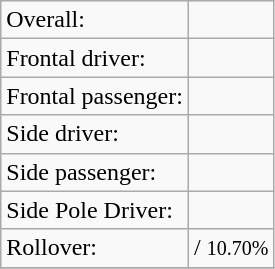<table class="wikitable">
<tr>
<td>Overall:</td>
<td></td>
</tr>
<tr>
<td>Frontal driver:</td>
<td></td>
</tr>
<tr>
<td>Frontal passenger:</td>
<td></td>
</tr>
<tr>
<td>Side driver:</td>
<td></td>
</tr>
<tr>
<td>Side passenger:</td>
<td></td>
</tr>
<tr>
<td>Side Pole Driver:</td>
<td></td>
</tr>
<tr>
<td>Rollover:</td>
<td> / <small>10.70%</small></td>
</tr>
<tr>
</tr>
</table>
